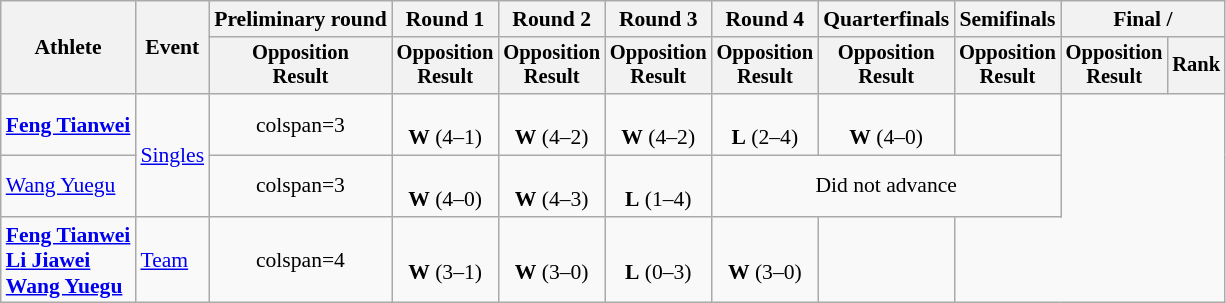<table class="wikitable" style="font-size:90%">
<tr>
<th rowspan="2">Athlete</th>
<th rowspan="2">Event</th>
<th>Preliminary round</th>
<th>Round 1</th>
<th>Round 2</th>
<th>Round 3</th>
<th>Round 4</th>
<th>Quarterfinals</th>
<th>Semifinals</th>
<th colspan=2>Final / </th>
</tr>
<tr style="font-size:95%">
<th>Opposition<br>Result</th>
<th>Opposition<br>Result</th>
<th>Opposition<br>Result</th>
<th>Opposition<br>Result</th>
<th>Opposition<br>Result</th>
<th>Opposition<br>Result</th>
<th>Opposition<br>Result</th>
<th>Opposition<br>Result</th>
<th>Rank</th>
</tr>
<tr align=center>
<td align=left><strong><a href='#'>Feng Tianwei</a></strong></td>
<td align=left rowspan=2><a href='#'>Singles</a></td>
<td>colspan=3 </td>
<td><br><strong>W</strong> (4–1)</td>
<td><br><strong>W</strong> (4–2)</td>
<td><br><strong>W</strong> (4–2)</td>
<td><br> <strong>L</strong> (2–4)</td>
<td> <br> <strong>W</strong> (4–0)</td>
<td></td>
</tr>
<tr align=center>
<td align=left><a href='#'>Wang Yuegu</a></td>
<td>colspan=3 </td>
<td><br><strong>W</strong> (4–0)</td>
<td><br><strong>W</strong> (4–3)</td>
<td><br><strong>L</strong> (1–4)</td>
<td colspan=3>Did not advance</td>
</tr>
<tr align=center>
<td align=left><strong><a href='#'>Feng Tianwei</a><br><a href='#'>Li Jiawei</a><br><a href='#'>Wang Yuegu</a></strong></td>
<td align=left><a href='#'>Team</a></td>
<td>colspan=4 </td>
<td><br> <strong>W</strong> (3–1)</td>
<td><br> <strong>W</strong> (3–0)</td>
<td><br> <strong>L</strong> (0–3)</td>
<td><br> <strong>W</strong> (3–0)</td>
<td></td>
</tr>
</table>
